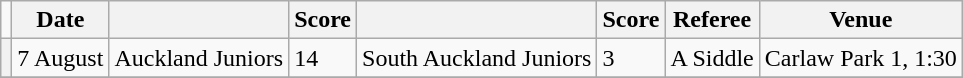<table class="wikitable mw-collapsible">
<tr>
<td></td>
<th scope="col">Date</th>
<th scope="col"></th>
<th scope="col">Score</th>
<th scope="col"></th>
<th scope="col">Score</th>
<th scope="col">Referee</th>
<th scope="col">Venue</th>
</tr>
<tr>
<th scope="row"></th>
<td>7 August </td>
<td>Auckland Juniors</td>
<td>14</td>
<td>South Auckland Juniors</td>
<td>3</td>
<td>A Siddle</td>
<td>Carlaw Park 1, 1:30</td>
</tr>
<tr>
</tr>
</table>
